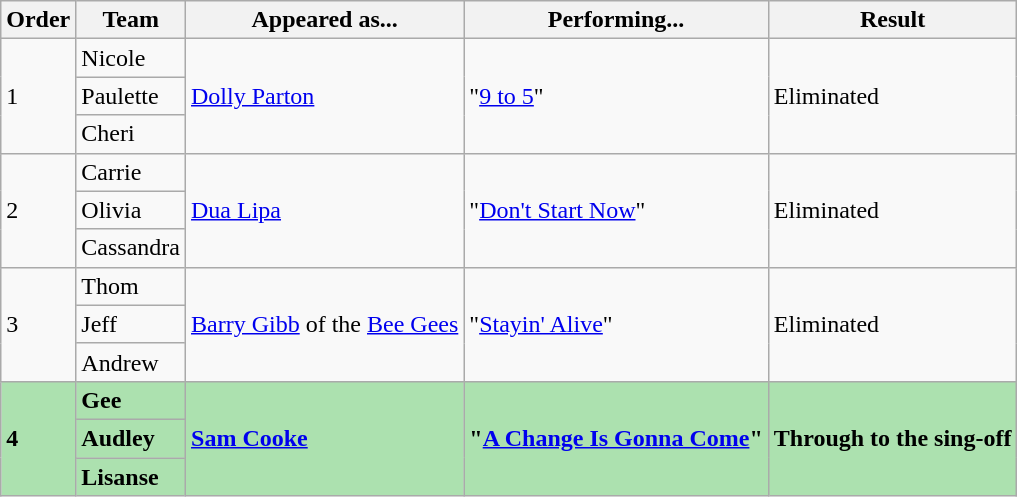<table class="wikitable">
<tr>
<th>Order</th>
<th>Team</th>
<th>Appeared as...</th>
<th>Performing...</th>
<th>Result</th>
</tr>
<tr>
<td rowspan="3">1</td>
<td>Nicole</td>
<td rowspan="3"><a href='#'>Dolly Parton</a></td>
<td rowspan="3">"<a href='#'>9 to 5</a>"</td>
<td rowspan="3">Eliminated</td>
</tr>
<tr>
<td>Paulette</td>
</tr>
<tr>
<td>Cheri</td>
</tr>
<tr>
<td rowspan="3">2</td>
<td>Carrie</td>
<td rowspan="3"><a href='#'>Dua Lipa</a></td>
<td rowspan="3">"<a href='#'>Don't Start Now</a>"</td>
<td rowspan="3">Eliminated</td>
</tr>
<tr>
<td>Olivia</td>
</tr>
<tr>
<td>Cassandra</td>
</tr>
<tr>
<td rowspan="3">3</td>
<td>Thom</td>
<td rowspan="3"><a href='#'>Barry Gibb</a> of the <a href='#'>Bee Gees</a></td>
<td rowspan="3">"<a href='#'>Stayin' Alive</a>"</td>
<td rowspan="3">Eliminated</td>
</tr>
<tr>
<td>Jeff</td>
</tr>
<tr>
<td>Andrew</td>
</tr>
<tr>
<td rowspan="3" style="background:#ACE1AF;"><strong>4</strong></td>
<td style="background:#ACE1AF;"><strong>Gee</strong></td>
<td rowspan="3" style="background:#ACE1AF;"><strong><a href='#'>Sam Cooke</a></strong></td>
<td rowspan="3" style="background:#ACE1AF;"><strong>"<a href='#'>A Change Is Gonna Come</a>"</strong></td>
<td rowspan="3" style="background:#ACE1AF;"><strong>Through to the sing-off</strong></td>
</tr>
<tr>
<td style="background:#ACE1AF;"><strong>Audley</strong></td>
</tr>
<tr>
<td style="background:#ACE1AF;"><strong>Lisanse</strong></td>
</tr>
</table>
